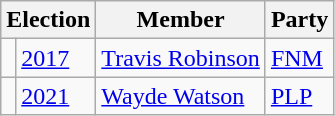<table class=wikitable>
<tr>
<th colspan=2>Election</th>
<th>Member</th>
<th>Party</th>
</tr>
<tr>
<td bgcolor=></td>
<td><a href='#'>2017</a></td>
<td><a href='#'>Travis Robinson</a></td>
<td><a href='#'>FNM</a></td>
</tr>
<tr>
<td bgcolor=></td>
<td><a href='#'>2021</a></td>
<td><a href='#'>Wayde Watson</a></td>
<td><a href='#'>PLP</a></td>
</tr>
</table>
